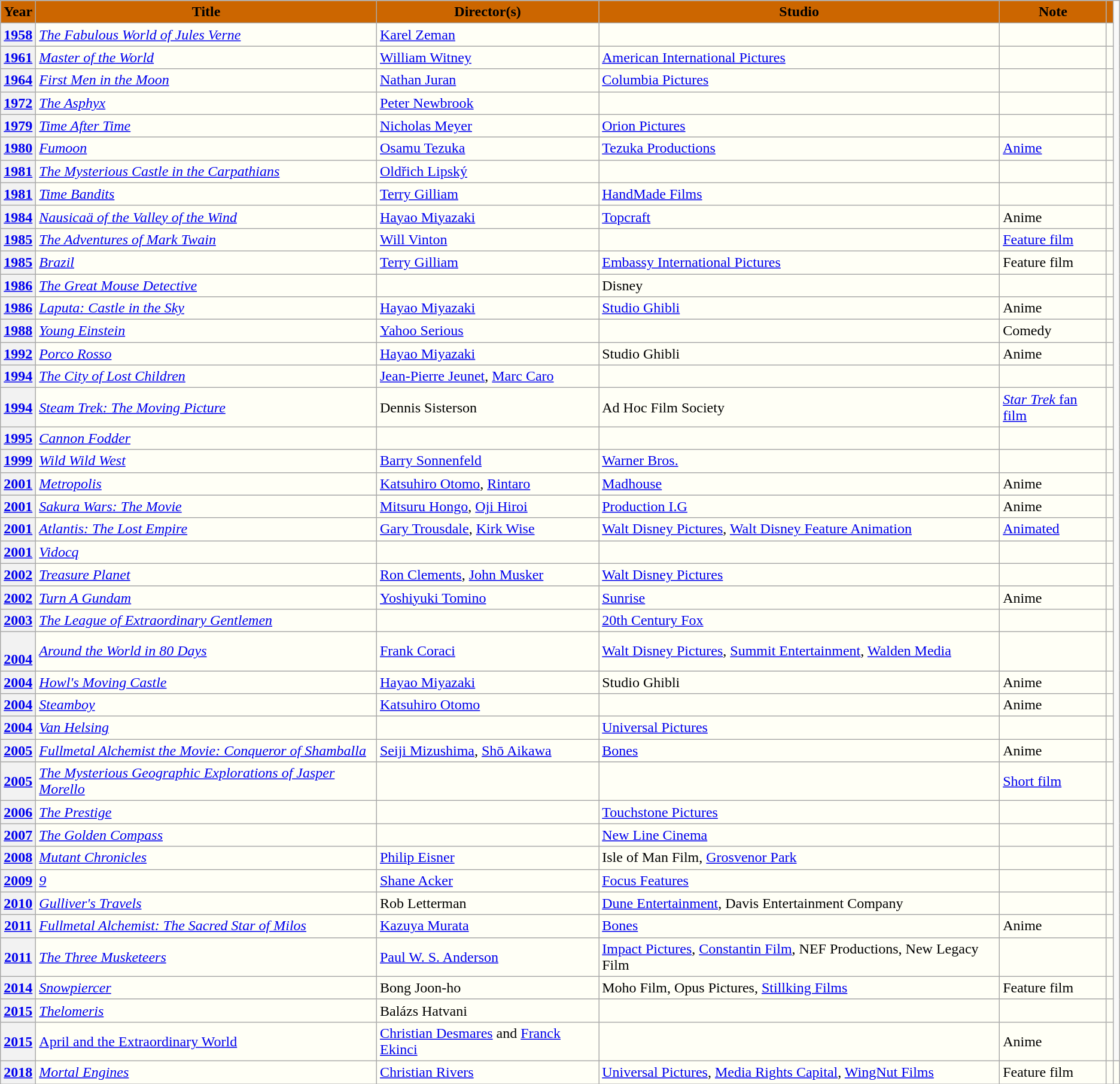<table class="sortable wikitable">
<tr>
<th style="background:#c60; width=9%">Year</th>
<th style="background:#c60; width=25%">Title</th>
<th style="background:#c60; width=25%">Director(s)</th>
<th style="background:#c60; width=10%">Studio</th>
<th style="background:#c60; width=3%">Note</th>
<th style="background:#c60; width=3%" class="unsortable"></th>
</tr>
<tr style="background:#fffff6">
<th style="text-align:center;"><a href='#'>1958</a></th>
<td><em><a href='#'>The Fabulous World of Jules Verne</a></em></td>
<td><a href='#'>Karel Zeman</a></td>
<td></td>
<td></td>
<td style="text-align:center;"></td>
</tr>
<tr style="background:#fffff6">
<th style="text-align:center;"><a href='#'>1961</a></th>
<td><em><a href='#'>Master of the World</a></em></td>
<td><a href='#'>William Witney</a></td>
<td><a href='#'>American International Pictures</a></td>
<td></td>
<td style="text-align:center;"></td>
</tr>
<tr style="background:#fffff6">
<th style="text-align:center;"><a href='#'>1964</a></th>
<td><em><a href='#'>First Men in the Moon</a></em></td>
<td><a href='#'>Nathan Juran</a></td>
<td><a href='#'>Columbia Pictures</a></td>
<td></td>
<td style="text-align:center;"></td>
</tr>
<tr style="background:#fffff6">
<th style="text-align:center;"><a href='#'>1972</a></th>
<td><em><a href='#'>The Asphyx</a></em></td>
<td><a href='#'>Peter Newbrook</a></td>
<td></td>
<td></td>
<td style="text-align:center;"></td>
</tr>
<tr style="background:#fffff6">
<th style="text-align:center;"><a href='#'>1979</a></th>
<td><em><a href='#'>Time After Time</a></em></td>
<td><a href='#'>Nicholas Meyer</a></td>
<td><a href='#'>Orion Pictures</a></td>
<td></td>
<td style="text-align:center;"></td>
</tr>
<tr style="background:#fffff6">
<th style="text-align:center;"><a href='#'>1980</a></th>
<td><em><a href='#'>Fumoon</a></em></td>
<td><a href='#'>Osamu Tezuka</a></td>
<td><a href='#'>Tezuka Productions</a></td>
<td><a href='#'>Anime</a></td>
<td style="text-align:center;"></td>
</tr>
<tr style="background:#fffff6">
<th style="text-align:center;"><a href='#'>1981</a></th>
<td><em><a href='#'>The Mysterious Castle in the Carpathians</a></em></td>
<td><a href='#'>Oldřich Lipský</a></td>
<td></td>
<td></td>
<td style="text-align:center;"></td>
</tr>
<tr style="background:#fffff6">
<th><a href='#'>1981</a></th>
<td><em><a href='#'>Time Bandits</a></em></td>
<td><a href='#'>Terry Gilliam</a></td>
<td><a href='#'>HandMade Films</a></td>
<td></td>
<td style="text-align:center;"></td>
</tr>
<tr style="background:#fffff6">
<th style="text-align:center;"><a href='#'>1984</a></th>
<td><em><a href='#'>Nausicaä of the Valley of the Wind</a></em></td>
<td><a href='#'>Hayao Miyazaki</a></td>
<td><a href='#'>Topcraft</a></td>
<td>Anime</td>
<td style="text-align:center;"></td>
</tr>
<tr style="background:#fffff6">
<th><a href='#'>1985</a></th>
<td><em><a href='#'>The Adventures of Mark Twain</a></em></td>
<td><a href='#'>Will Vinton</a></td>
<td></td>
<td><a href='#'>Feature film</a></td>
<td style="text-align:center;"></td>
</tr>
<tr style="background:#fffff6">
<th><a href='#'>1985</a></th>
<td><em><a href='#'>Brazil</a></em></td>
<td><a href='#'>Terry Gilliam</a></td>
<td><a href='#'>Embassy International Pictures</a></td>
<td>Feature film</td>
<td style="text-align:center;"></td>
</tr>
<tr style="background:#fffff6">
<th style="text-align:center;"><a href='#'>1986</a></th>
<td><em><a href='#'>The Great Mouse Detective</a></em></td>
<td></td>
<td>Disney</td>
<td></td>
<td style="text-align:center;"></td>
</tr>
<tr style="background:#fffff6">
<th style="text-align:center;"><a href='#'>1986</a></th>
<td><em><a href='#'>Laputa: Castle in the Sky</a></em></td>
<td><a href='#'>Hayao Miyazaki</a></td>
<td><a href='#'>Studio Ghibli</a></td>
<td>Anime</td>
<td style="text-align:center;"></td>
</tr>
<tr style="background:#fffff6">
<th style="text-align:center;"><a href='#'>1988</a></th>
<td><em><a href='#'>Young Einstein</a></em></td>
<td><a href='#'>Yahoo Serious</a></td>
<td></td>
<td>Comedy</td>
<td style="text-align:center;"></td>
</tr>
<tr style="background:#fffff6">
<th style="text-align:center;"><a href='#'>1992</a></th>
<td><em><a href='#'>Porco Rosso</a></em></td>
<td><a href='#'>Hayao Miyazaki</a></td>
<td>Studio Ghibli</td>
<td>Anime</td>
<td style="text-align:center;"></td>
</tr>
<tr style="background:#fffff6">
<th style="text-align:center;"><a href='#'>1994</a></th>
<td><em><a href='#'>The City of Lost Children</a></em></td>
<td><a href='#'>Jean-Pierre Jeunet</a>, <a href='#'>Marc Caro</a></td>
<td></td>
<td></td>
<td></td>
</tr>
<tr style="background:#fffff6">
<th style="text-align:center;"><a href='#'>1994</a></th>
<td><em><a href='#'>Steam Trek: The Moving Picture</a></em></td>
<td>Dennis Sisterson</td>
<td>Ad Hoc Film Society</td>
<td><a href='#'><em>Star Trek</em> fan film</a></td>
<td style="text-align:center;"></td>
</tr>
<tr style="background:#fffff6">
<th style="text-align:center;"><a href='#'>1995</a></th>
<td><em><a href='#'>Cannon Fodder</a></em></td>
<td></td>
<td></td>
<td></td>
<td style="text-align:center;"></td>
</tr>
<tr style="background:#fffff6">
<th style="text-align:center;"><a href='#'>1999</a></th>
<td><em><a href='#'>Wild Wild West</a></em></td>
<td><a href='#'>Barry Sonnenfeld</a></td>
<td><a href='#'>Warner Bros.</a></td>
<td></td>
<td style="text-align:center;"></td>
</tr>
<tr style="background:#fffff6">
<th style="text-align:center;"><a href='#'>2001</a></th>
<td><em><a href='#'>Metropolis</a></em></td>
<td><a href='#'>Katsuhiro Otomo</a>, <a href='#'>Rintaro</a></td>
<td><a href='#'>Madhouse</a></td>
<td>Anime</td>
<td style="text-align:center;"></td>
</tr>
<tr style="background:#fffff6">
<th style="text-align:center;"><a href='#'>2001</a></th>
<td><em><a href='#'>Sakura Wars: The Movie</a></em></td>
<td><a href='#'>Mitsuru Hongo</a>, <a href='#'>Oji Hiroi</a></td>
<td><a href='#'>Production I.G</a></td>
<td>Anime</td>
<td style="text-align:center;"></td>
</tr>
<tr style="background:#fffff6">
<th style="text-align:center;"><a href='#'>2001</a></th>
<td><em><a href='#'>Atlantis: The Lost Empire</a></em></td>
<td><a href='#'>Gary Trousdale</a>, <a href='#'>Kirk Wise</a></td>
<td><a href='#'>Walt Disney Pictures</a>, <a href='#'>Walt Disney Feature Animation</a></td>
<td><a href='#'>Animated</a></td>
<td style="text-align:center;"></td>
</tr>
<tr style="background:#fffff6">
<th style="text-align:center;"><a href='#'>2001</a></th>
<td><em><a href='#'>Vidocq</a></em></td>
<td></td>
<td></td>
<td></td>
<td style="text-align:center;"></td>
</tr>
<tr style="background:#fffff6">
<th style="text-align:center;"><a href='#'>2002</a></th>
<td><em><a href='#'>Treasure Planet</a></em></td>
<td><a href='#'>Ron Clements</a>, <a href='#'>John Musker</a></td>
<td><a href='#'>Walt Disney Pictures</a></td>
<td></td>
<td style="text-align:center;"></td>
</tr>
<tr style="background:#fffff6">
<th style="text-align:center;"><a href='#'>2002</a></th>
<td><em><a href='#'>Turn A Gundam</a></em></td>
<td><a href='#'>Yoshiyuki Tomino</a></td>
<td><a href='#'>Sunrise</a></td>
<td>Anime</td>
<td style="text-align:center;"></td>
</tr>
<tr style="background:#fffff6">
<th style="text-align:center;"><a href='#'>2003</a></th>
<td><em><a href='#'>The League of Extraordinary Gentlemen</a></em></td>
<td></td>
<td><a href='#'>20th Century Fox</a></td>
<td></td>
<td style="text-align:center;"></td>
</tr>
<tr style="background:#fffff6">
<th style="text-align:center;"><br><a href='#'>2004</a></th>
<td><em><a href='#'>Around the World in 80 Days</a></em></td>
<td><a href='#'>Frank Coraci</a></td>
<td><a href='#'>Walt Disney Pictures</a>, <a href='#'>Summit Entertainment</a>, <a href='#'>Walden Media</a></td>
<td></td>
<td style="text-align:center;"></td>
</tr>
<tr style="background:#fffff6">
<th style="text-align:center;"><a href='#'>2004</a></th>
<td><em><a href='#'>Howl's Moving Castle</a></em></td>
<td><a href='#'>Hayao Miyazaki</a></td>
<td>Studio Ghibli</td>
<td>Anime</td>
<td style="text-align:center;"></td>
</tr>
<tr style="background:#fffff6">
<th style="text-align:center;"><a href='#'>2004</a></th>
<td><em><a href='#'>Steamboy</a></em></td>
<td><a href='#'>Katsuhiro Otomo</a></td>
<td></td>
<td>Anime</td>
<td style="text-align:center;"></td>
</tr>
<tr style="background:#fffff6">
<th style="text-align:center;"><a href='#'>2004</a></th>
<td><em><a href='#'>Van Helsing</a></em></td>
<td></td>
<td><a href='#'>Universal Pictures</a></td>
<td></td>
<td style="text-align:center;"></td>
</tr>
<tr style="background:#fffff6">
<th style="text-align:center;"><a href='#'>2005</a></th>
<td><em><a href='#'>Fullmetal Alchemist the Movie: Conqueror of Shamballa</a></em></td>
<td><a href='#'>Seiji Mizushima</a>, <a href='#'>Shō Aikawa</a></td>
<td><a href='#'>Bones</a></td>
<td>Anime</td>
<td style="text-align:center;"></td>
</tr>
<tr style="background:#fffff6">
<th style="text-align:center;"><a href='#'>2005</a></th>
<td><em><a href='#'>The Mysterious Geographic Explorations of Jasper Morello</a></em></td>
<td></td>
<td></td>
<td><a href='#'>Short film</a></td>
<td style="text-align:center;"></td>
</tr>
<tr style="background:#fffff6">
<th style="text-align:center;"><a href='#'>2006</a></th>
<td><em><a href='#'>The Prestige</a></em></td>
<td></td>
<td><a href='#'>Touchstone Pictures</a></td>
<td></td>
<td style="text-align:center;"></td>
</tr>
<tr style="background:#fffff6">
<th style="text-align:center;"><a href='#'>2007</a></th>
<td><em><a href='#'>The Golden Compass</a></em></td>
<td></td>
<td><a href='#'>New Line Cinema</a></td>
<td></td>
<td style="text-align:center;"></td>
</tr>
<tr style="background:#fffff6">
<th style="text-align:center;"><a href='#'>2008</a></th>
<td><em><a href='#'>Mutant Chronicles</a></em></td>
<td><a href='#'>Philip Eisner</a></td>
<td>Isle of Man Film, <a href='#'>Grosvenor Park</a></td>
<td></td>
<td style="text-align:center;"></td>
</tr>
<tr style="background:#fffff6">
<th style="text-align:center;"><a href='#'>2009</a></th>
<td><em><a href='#'>9</a></em></td>
<td><a href='#'>Shane Acker</a></td>
<td><a href='#'>Focus Features</a></td>
<td></td>
<td style="text-align:center;"></td>
</tr>
<tr style="background:#fffff6">
<th style="text-align:center;"><a href='#'>2010</a></th>
<td><em><a href='#'>Gulliver's Travels</a></em></td>
<td>Rob Letterman</td>
<td><a href='#'>Dune Entertainment</a>, Davis Entertainment Company</td>
<td></td>
<td></td>
</tr>
<tr style="background:#fffff6">
<th style="text-align:center;"><a href='#'>2011</a></th>
<td><em><a href='#'>Fullmetal Alchemist: The Sacred Star of Milos</a></em></td>
<td><a href='#'>Kazuya Murata</a></td>
<td><a href='#'>Bones</a></td>
<td>Anime</td>
<td style="text-align:center;"></td>
</tr>
<tr style="background:#fffff6">
<th style="text-align:center;"><a href='#'>2011</a></th>
<td><em><a href='#'>The Three Musketeers</a></em></td>
<td><a href='#'>Paul W. S. Anderson</a></td>
<td><a href='#'>Impact Pictures</a>, <a href='#'>Constantin Film</a>, NEF Productions, New Legacy Film</td>
<td></td>
<td style="text-align:center;"></td>
</tr>
<tr style="background:#fffff6">
<th><a href='#'>2014</a></th>
<td><em><a href='#'>Snowpiercer</a></em></td>
<td>Bong Joon-ho</td>
<td>Moho Film, Opus Pictures, <a href='#'>Stillking Films</a></td>
<td>Feature film</td>
<td style="text-align:center;"></td>
</tr>
<tr style="background:#fffff6">
<th style="text-align:center;"><a href='#'>2015</a></th>
<td><em><a href='#'>Thelomeris</a></em></td>
<td>Balázs Hatvani</td>
<td></td>
<td></td>
<td style="text-align:center;"></td>
</tr>
<tr style="background:#fffff6">
<th style="text-align:center;"><a href='#'>2015</a></th>
<td><a href='#'>April and the Extraordinary World</a></td>
<td><a href='#'>Christian Desmares</a> and <a href='#'>Franck Ekinci</a></td>
<td></td>
<td>Anime</td>
<td></td>
</tr>
<tr style="background:#fffff6">
<th style="text-align:center;"><a href='#'>2018</a></th>
<td><em><a href='#'>Mortal Engines</a></em></td>
<td><a href='#'>Christian Rivers</a></td>
<td><a href='#'>Universal Pictures</a>, <a href='#'>Media Rights Capital</a>, <a href='#'>WingNut Films</a></td>
<td>Feature film</td>
<td style="text-align:center;"></td>
<td></td>
</tr>
</table>
